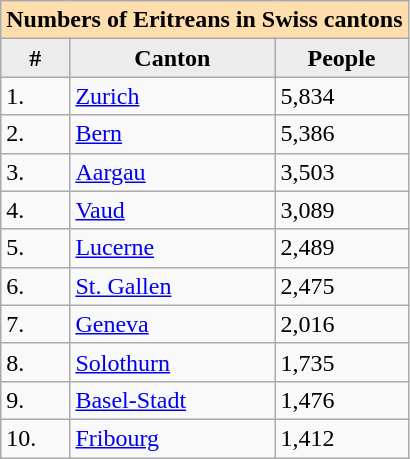<table class="wikitable">
<tr>
<td colspan="10"  style="text-align:center; background:#ffdead;"><strong>Numbers of Eritreans in Swiss cantons</strong></td>
</tr>
<tr style="background:#ddd;">
<th style="background:#ececec;">#</th>
<th style="background:#ececec;">Canton</th>
<th style="background:#ececec;">People</th>
</tr>
<tr style="text-align:left;">
<td>1.</td>
<td><a href='#'>Zurich</a></td>
<td>5,834</td>
</tr>
<tr style="text-align:left;">
<td>2.</td>
<td><a href='#'>Bern</a></td>
<td>5,386</td>
</tr>
<tr style="text-align:left;">
<td>3.</td>
<td><a href='#'>Aargau</a></td>
<td>3,503</td>
</tr>
<tr style="text-align:left;">
<td>4.</td>
<td><a href='#'>Vaud</a></td>
<td>3,089</td>
</tr>
<tr style="text-align:left;">
<td>5.</td>
<td><a href='#'>Lucerne</a></td>
<td>2,489</td>
</tr>
<tr style="text-align:left;">
<td>6.</td>
<td><a href='#'>St. Gallen</a></td>
<td>2,475</td>
</tr>
<tr style="text-align:left;">
<td>7.</td>
<td><a href='#'>Geneva</a></td>
<td>2,016</td>
</tr>
<tr style="text-align:left;">
<td>8.</td>
<td><a href='#'>Solothurn</a></td>
<td>1,735</td>
</tr>
<tr style="text-align:left;">
<td>9.</td>
<td><a href='#'>Basel-Stadt</a></td>
<td>1,476</td>
</tr>
<tr style="text-align:left;">
<td>10.</td>
<td><a href='#'>Fribourg</a></td>
<td>1,412</td>
</tr>
</table>
